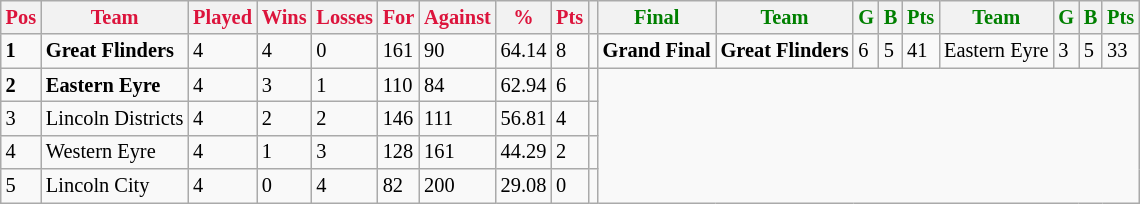<table style="font-size: 85%; text-align: left;" class="wikitable">
<tr>
<th style="color:crimson">Pos</th>
<th style="color:crimson">Team</th>
<th style="color:crimson">Played</th>
<th style="color:crimson">Wins</th>
<th style="color:crimson">Losses</th>
<th style="color:crimson">For</th>
<th style="color:crimson">Against</th>
<th style="color:crimson">%</th>
<th style="color:crimson">Pts</th>
<th></th>
<th style="color:green">Final</th>
<th style="color:green">Team</th>
<th style="color:green">G</th>
<th style="color:green">B</th>
<th style="color:green">Pts</th>
<th style="color:green">Team</th>
<th style="color:green">G</th>
<th style="color:green">B</th>
<th style="color:green">Pts</th>
</tr>
<tr>
<td><strong>1</strong></td>
<td><strong>Great Flinders</strong></td>
<td>4</td>
<td>4</td>
<td>0</td>
<td>161</td>
<td>90</td>
<td>64.14</td>
<td>8</td>
<td></td>
<td><strong>Grand Final</strong></td>
<td><strong>Great Flinders</strong></td>
<td>6</td>
<td>5</td>
<td>41</td>
<td>Eastern Eyre</td>
<td>3</td>
<td>5</td>
<td>33</td>
</tr>
<tr>
<td><strong>2</strong></td>
<td><strong>Eastern Eyre</strong></td>
<td>4</td>
<td>3</td>
<td>1</td>
<td>110</td>
<td>84</td>
<td>62.94</td>
<td>6</td>
<td></td>
</tr>
<tr>
<td>3</td>
<td>Lincoln Districts</td>
<td>4</td>
<td>2</td>
<td>2</td>
<td>146</td>
<td>111</td>
<td>56.81</td>
<td>4</td>
<td></td>
</tr>
<tr>
<td>4</td>
<td>Western Eyre</td>
<td>4</td>
<td>1</td>
<td>3</td>
<td>128</td>
<td>161</td>
<td>44.29</td>
<td>2</td>
<td></td>
</tr>
<tr>
<td>5</td>
<td>Lincoln City</td>
<td>4</td>
<td>0</td>
<td>4</td>
<td>82</td>
<td>200</td>
<td>29.08</td>
<td>0</td>
<td></td>
</tr>
</table>
